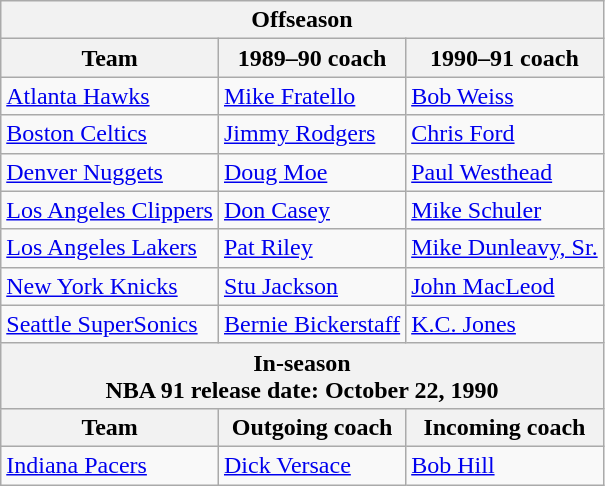<table class="wikitable">
<tr>
<th colspan="3">Offseason</th>
</tr>
<tr>
<th>Team</th>
<th>1989–90 coach</th>
<th>1990–91 coach</th>
</tr>
<tr>
<td><a href='#'>Atlanta Hawks</a></td>
<td><a href='#'>Mike Fratello</a></td>
<td><a href='#'>Bob Weiss</a></td>
</tr>
<tr>
<td><a href='#'>Boston Celtics</a></td>
<td><a href='#'>Jimmy Rodgers</a></td>
<td><a href='#'>Chris Ford</a></td>
</tr>
<tr>
<td><a href='#'>Denver Nuggets</a></td>
<td><a href='#'>Doug Moe</a></td>
<td><a href='#'>Paul Westhead</a></td>
</tr>
<tr>
<td><a href='#'>Los Angeles Clippers</a></td>
<td><a href='#'>Don Casey</a></td>
<td><a href='#'>Mike Schuler</a></td>
</tr>
<tr>
<td><a href='#'>Los Angeles Lakers</a></td>
<td><a href='#'>Pat Riley</a></td>
<td><a href='#'>Mike Dunleavy, Sr.</a></td>
</tr>
<tr>
<td><a href='#'>New York Knicks</a></td>
<td><a href='#'>Stu Jackson</a></td>
<td><a href='#'>John MacLeod</a></td>
</tr>
<tr>
<td><a href='#'>Seattle SuperSonics</a></td>
<td><a href='#'>Bernie Bickerstaff</a></td>
<td><a href='#'>K.C. Jones</a></td>
</tr>
<tr>
<th colspan="3">In-season<br>NBA 91 release date: October 22, 1990</th>
</tr>
<tr>
<th>Team</th>
<th>Outgoing coach</th>
<th>Incoming coach</th>
</tr>
<tr>
<td><a href='#'>Indiana Pacers</a></td>
<td><a href='#'>Dick Versace</a></td>
<td><a href='#'>Bob Hill</a></td>
</tr>
</table>
